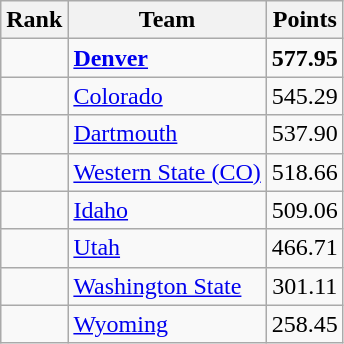<table class="wikitable sortable" style="text-align:center">
<tr>
<th>Rank</th>
<th>Team</th>
<th>Points</th>
</tr>
<tr>
<td></td>
<td align=left><strong><a href='#'>Denver</a></strong></td>
<td><strong>577.95</strong></td>
</tr>
<tr>
<td></td>
<td align=left><a href='#'>Colorado</a></td>
<td>545.29</td>
</tr>
<tr>
<td></td>
<td align=left><a href='#'>Dartmouth</a></td>
<td>537.90</td>
</tr>
<tr>
<td></td>
<td align=left><a href='#'>Western State (CO)</a></td>
<td>518.66</td>
</tr>
<tr>
<td></td>
<td align=left><a href='#'>Idaho</a></td>
<td>509.06</td>
</tr>
<tr>
<td></td>
<td align=left><a href='#'>Utah</a></td>
<td>466.71</td>
</tr>
<tr>
<td></td>
<td align=left><a href='#'>Washington State</a></td>
<td>301.11</td>
</tr>
<tr>
<td></td>
<td align=left><a href='#'>Wyoming</a></td>
<td>258.45</td>
</tr>
</table>
